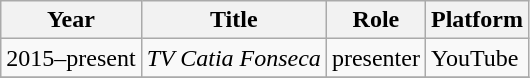<table class="wikitable">
<tr>
<th>Year</th>
<th>Title</th>
<th>Role</th>
<th>Platform</th>
</tr>
<tr>
<td>2015–present</td>
<td><em>TV Catia Fonseca</em></td>
<td>presenter</td>
<td>YouTube</td>
</tr>
<tr>
</tr>
</table>
